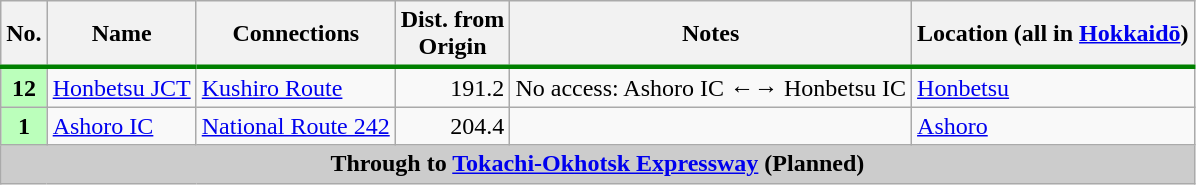<table class="wikitable">
<tr>
<th style="border-bottom:3px solid green;">No.</th>
<th style="border-bottom:3px solid green;">Name</th>
<th style="border-bottom:3px solid green;">Connections</th>
<th style="border-bottom:3px solid green;">Dist. from<br>Origin</th>
<th style="border-bottom:3px solid green;">Notes</th>
<th style="border-bottom:3px solid green;">Location (all in <a href='#'>Hokkaidō</a>)</th>
</tr>
<tr>
<th style="background-color:#BFB;">12</th>
<td><a href='#'>Honbetsu JCT</a></td>
<td> <a href='#'>Kushiro Route</a></td>
<td style="text-align:right;">191.2</td>
<td>No access: Ashoro IC ←→ Honbetsu IC</td>
<td><a href='#'>Honbetsu</a></td>
</tr>
<tr>
<th style="background-color:#BFB;">1</th>
<td><a href='#'>Ashoro IC</a></td>
<td> <a href='#'>National Route 242</a></td>
<td style="text-align:right;">204.4</td>
<td></td>
<td><a href='#'>Ashoro</a></td>
</tr>
<tr>
<td colspan="6" style="background-color:#CCC; text-align:center;"><strong>Through to  <a href='#'>Tokachi-Okhotsk Expressway</a> (Planned)</strong></td>
</tr>
</table>
